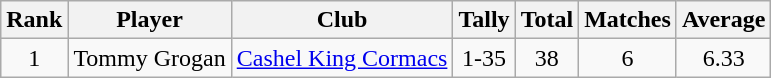<table class="wikitable">
<tr>
<th>Rank</th>
<th>Player</th>
<th>Club</th>
<th>Tally</th>
<th>Total</th>
<th>Matches</th>
<th>Average</th>
</tr>
<tr>
<td rowspan=1 align=center>1</td>
<td>Tommy Grogan</td>
<td><a href='#'>Cashel King Cormacs</a></td>
<td align=center>1-35</td>
<td align=center>38</td>
<td align=center>6</td>
<td align=center>6.33</td>
</tr>
</table>
